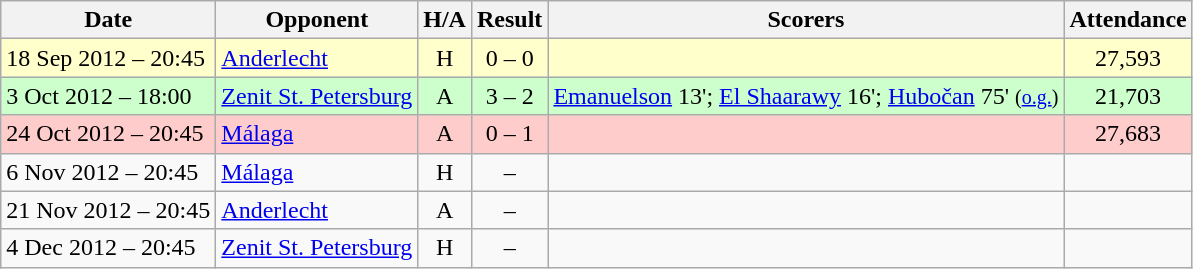<table class="wikitable">
<tr>
<th>Date</th>
<th>Opponent</th>
<th>H/A</th>
<th>Result</th>
<th>Scorers</th>
<th>Attendance</th>
</tr>
<tr bgcolor = "#ffffcc">
<td>18 Sep 2012 – 20:45</td>
<td> <a href='#'>Anderlecht</a></td>
<td align=center>H</td>
<td align=center>0 – 0</td>
<td></td>
<td align="center">27,593</td>
</tr>
<tr bgcolor = "#ccffcc">
<td>3 Oct 2012 – 18:00</td>
<td> <a href='#'>Zenit St. Petersburg</a></td>
<td align=center>A</td>
<td align=center>3 – 2</td>
<td><a href='#'>Emanuelson</a> 13'; <a href='#'>El Shaarawy</a> 16'; <a href='#'>Hubočan</a> 75' <small>(<a href='#'>o.g.</a>)</small></td>
<td align="center">21,703</td>
</tr>
<tr bgcolor = "#ffcccc">
<td>24 Oct 2012 – 20:45</td>
<td> <a href='#'>Málaga</a></td>
<td align=center>A</td>
<td align=center>0 – 1</td>
<td></td>
<td align="center">27,683</td>
</tr>
<tr>
<td>6 Nov 2012 – 20:45</td>
<td> <a href='#'>Málaga</a></td>
<td align=center>H</td>
<td align=center>–</td>
<td></td>
<td align="center"></td>
</tr>
<tr>
<td>21 Nov 2012 – 20:45</td>
<td> <a href='#'>Anderlecht</a></td>
<td align=center>A</td>
<td align=center>–</td>
<td></td>
<td align="center"></td>
</tr>
<tr>
<td>4 Dec 2012 – 20:45</td>
<td> <a href='#'>Zenit St. Petersburg</a></td>
<td align=center>H</td>
<td align=center>–</td>
<td></td>
<td align="center"></td>
</tr>
</table>
